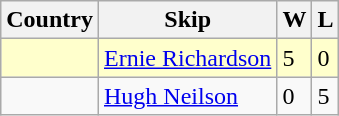<table class="wikitable">
<tr>
<th>Country</th>
<th>Skip</th>
<th>W</th>
<th>L</th>
</tr>
<tr bgcolor=#ffffcc>
<td></td>
<td><a href='#'>Ernie Richardson</a></td>
<td>5</td>
<td>0</td>
</tr>
<tr>
<td></td>
<td><a href='#'>Hugh Neilson</a></td>
<td>0</td>
<td>5</td>
</tr>
</table>
